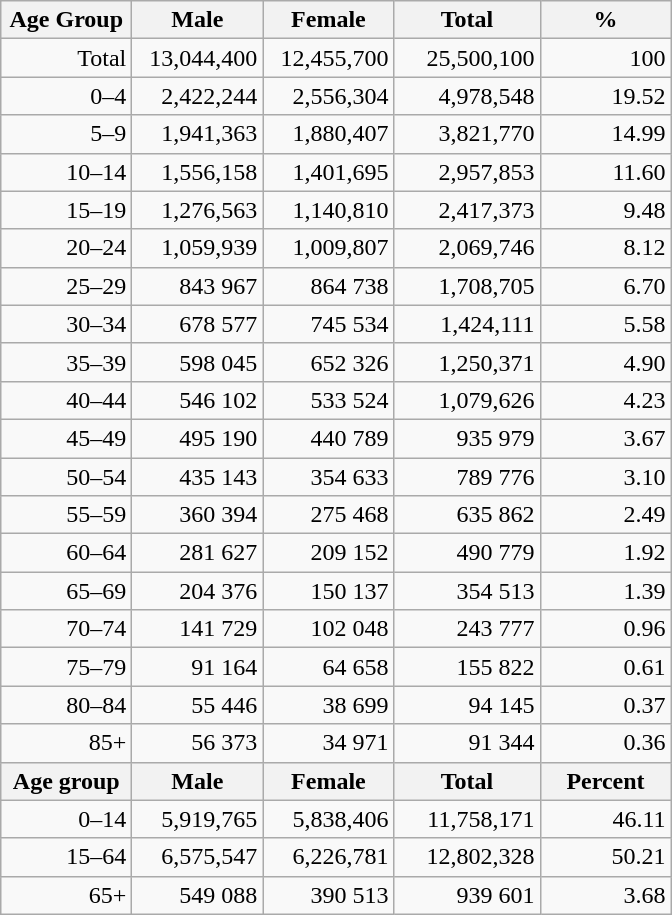<table class="wikitable">
<tr>
<th width="80pt">Age Group</th>
<th width="80pt">Male</th>
<th width="80pt">Female</th>
<th width="90pt">Total</th>
<th width="80pt">%</th>
</tr>
<tr>
<td align="right">Total</td>
<td align="right">13,044,400</td>
<td align="right">12,455,700</td>
<td align="right">25,500,100</td>
<td align="right">100</td>
</tr>
<tr>
<td align="right">0–4</td>
<td align="right">2,422,244</td>
<td align="right">2,556,304</td>
<td align="right">4,978,548</td>
<td align="right">19.52</td>
</tr>
<tr>
<td align="right">5–9</td>
<td align="right">1,941,363</td>
<td align="right">1,880,407</td>
<td align="right">3,821,770</td>
<td align="right">14.99</td>
</tr>
<tr>
<td align="right">10–14</td>
<td align="right">1,556,158</td>
<td align="right">1,401,695</td>
<td align="right">2,957,853</td>
<td align="right">11.60</td>
</tr>
<tr>
<td align="right">15–19</td>
<td align="right">1,276,563</td>
<td align="right">1,140,810</td>
<td align="right">2,417,373</td>
<td align="right">9.48</td>
</tr>
<tr>
<td align="right">20–24</td>
<td align="right">1,059,939</td>
<td align="right">1,009,807</td>
<td align="right">2,069,746</td>
<td align="right">8.12</td>
</tr>
<tr>
<td align="right">25–29</td>
<td align="right">843 967</td>
<td align="right">864 738</td>
<td align="right">1,708,705</td>
<td align="right">6.70</td>
</tr>
<tr>
<td align="right">30–34</td>
<td align="right">678 577</td>
<td align="right">745 534</td>
<td align="right">1,424,111</td>
<td align="right">5.58</td>
</tr>
<tr>
<td align="right">35–39</td>
<td align="right">598 045</td>
<td align="right">652 326</td>
<td align="right">1,250,371</td>
<td align="right">4.90</td>
</tr>
<tr>
<td align="right">40–44</td>
<td align="right">546 102</td>
<td align="right">533 524</td>
<td align="right">1,079,626</td>
<td align="right">4.23</td>
</tr>
<tr>
<td align="right">45–49</td>
<td align="right">495 190</td>
<td align="right">440 789</td>
<td align="right">935 979</td>
<td align="right">3.67</td>
</tr>
<tr>
<td align="right">50–54</td>
<td align="right">435 143</td>
<td align="right">354 633</td>
<td align="right">789 776</td>
<td align="right">3.10</td>
</tr>
<tr>
<td align="right">55–59</td>
<td align="right">360 394</td>
<td align="right">275 468</td>
<td align="right">635 862</td>
<td align="right">2.49</td>
</tr>
<tr>
<td align="right">60–64</td>
<td align="right">281 627</td>
<td align="right">209 152</td>
<td align="right">490 779</td>
<td align="right">1.92</td>
</tr>
<tr>
<td align="right">65–69</td>
<td align="right">204 376</td>
<td align="right">150 137</td>
<td align="right">354 513</td>
<td align="right">1.39</td>
</tr>
<tr>
<td align="right">70–74</td>
<td align="right">141 729</td>
<td align="right">102 048</td>
<td align="right">243 777</td>
<td align="right">0.96</td>
</tr>
<tr>
<td align="right">75–79</td>
<td align="right">91 164</td>
<td align="right">64 658</td>
<td align="right">155 822</td>
<td align="right">0.61</td>
</tr>
<tr>
<td align="right">80–84</td>
<td align="right">55 446</td>
<td align="right">38 699</td>
<td align="right">94 145</td>
<td align="right">0.37</td>
</tr>
<tr>
<td align="right">85+</td>
<td align="right">56 373</td>
<td align="right">34 971</td>
<td align="right">91 344</td>
<td align="right">0.36</td>
</tr>
<tr>
<th width="50">Age group</th>
<th width="80pt">Male</th>
<th width="80">Female</th>
<th width="80">Total</th>
<th width="50">Percent</th>
</tr>
<tr>
<td align="right">0–14</td>
<td align="right">5,919,765</td>
<td align="right">5,838,406</td>
<td align="right">11,758,171</td>
<td align="right">46.11</td>
</tr>
<tr>
<td align="right">15–64</td>
<td align="right">6,575,547</td>
<td align="right">6,226,781</td>
<td align="right">12,802,328</td>
<td align="right">50.21</td>
</tr>
<tr>
<td align="right">65+</td>
<td align="right">549 088</td>
<td align="right">390 513</td>
<td align="right">939 601</td>
<td align="right">3.68</td>
</tr>
</table>
